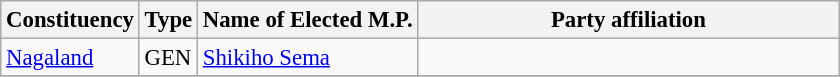<table class="wikitable" style="font-size:95%;">
<tr>
<th>Constituency</th>
<th>Type</th>
<th>Name of Elected M.P.</th>
<th colspan="2" style="width:18em">Party affiliation</th>
</tr>
<tr>
<td><a href='#'>Nagaland</a></td>
<td>GEN</td>
<td><a href='#'>Shikiho Sema</a></td>
<td></td>
</tr>
<tr>
</tr>
</table>
